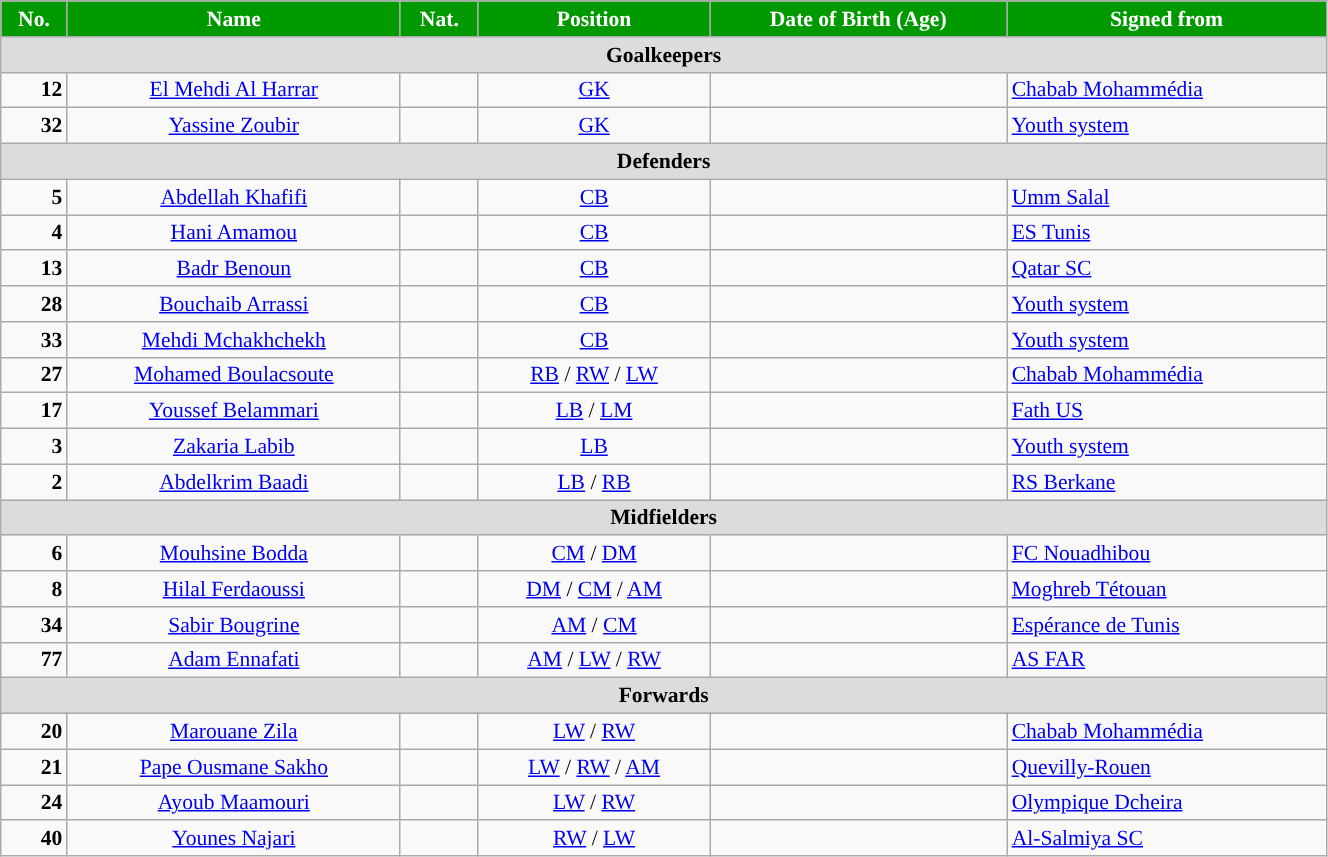<table class="wikitable plainrowheaders sortable" style="text-align:center; font-size:90%; width:70%">
<tr>
<th style="background:#009900; color:#FFFFFF; ">No.</th>
<th style="background:#009900; color:#FFFFFF; ">Name</th>
<th style="background:#009900; color:#FFFFFF; ">Nat.</th>
<th style="background:#009900; color:#FFFFFF; ">Position</th>
<th style="background:#009900; color:#FFFFFF; ">Date of Birth (Age)</th>
<th style="background:#009900; color:#FFFFFF; ">Signed from</th>
</tr>
<tr>
<th colspan="6" style="background:#DCDCDC; text-align:center;">Goalkeepers</th>
</tr>
<tr>
<td style="text-align:right"><strong>12</strong></td>
<td><a href='#'>El Mehdi Al Harrar</a></td>
<td></td>
<td><a href='#'>GK</a></td>
<td></td>
<td style="text-align:left"> <a href='#'>Chabab Mohammédia</a></td>
</tr>
<tr>
<td style="text-align:right"><strong>32</strong></td>
<td><a href='#'>Yassine Zoubir</a></td>
<td></td>
<td><a href='#'>GK</a></td>
<td></td>
<td style="text-align:left"> <a href='#'>Youth system</a></td>
</tr>
<tr>
<th colspan="6" style="background:#DCDCDC; text-align:center;">Defenders</th>
</tr>
<tr>
<td style="text-align:right"><strong>5</strong></td>
<td><a href='#'>Abdellah Khafifi</a></td>
<td></td>
<td><a href='#'>CB</a></td>
<td></td>
<td style="text-align:left"> <a href='#'>Umm Salal</a></td>
</tr>
<tr>
<td style="text-align:right"><strong>4</strong></td>
<td><a href='#'>Hani Amamou</a></td>
<td></td>
<td><a href='#'>CB</a></td>
<td></td>
<td style="text-align:left"> <a href='#'>ES Tunis</a></td>
</tr>
<tr>
<td style="text-align:right"><strong>13</strong></td>
<td><a href='#'>Badr Benoun</a></td>
<td></td>
<td><a href='#'>CB</a></td>
<td></td>
<td style="text-align:left"> <a href='#'>Qatar SC</a></td>
</tr>
<tr>
<td style="text-align:right"><strong>28</strong></td>
<td><a href='#'>Bouchaib Arrassi</a></td>
<td></td>
<td><a href='#'>CB</a></td>
<td></td>
<td style="text-align:left"> <a href='#'>Youth system</a></td>
</tr>
<tr>
<td style="text-align:right"><strong>33</strong></td>
<td><a href='#'>Mehdi Mchakhchekh</a></td>
<td></td>
<td><a href='#'>CB</a></td>
<td></td>
<td style="text-align:left"> <a href='#'>Youth system</a></td>
</tr>
<tr>
<td style="text-align:right"><strong>27</strong></td>
<td><a href='#'>Mohamed Boulacsoute</a></td>
<td></td>
<td><a href='#'>RB</a> / <a href='#'>RW</a> / <a href='#'>LW</a></td>
<td></td>
<td style="text-align:left"> <a href='#'>Chabab Mohammédia</a></td>
</tr>
<tr>
<td style="text-align:right"><strong>17</strong></td>
<td><a href='#'>Youssef Belammari</a></td>
<td></td>
<td><a href='#'>LB</a> / <a href='#'>LM</a></td>
<td></td>
<td style="text-align:left"> <a href='#'>Fath US</a></td>
</tr>
<tr>
<td style="text-align:right"><strong>3</strong></td>
<td><a href='#'>Zakaria Labib</a></td>
<td></td>
<td><a href='#'>LB</a></td>
<td></td>
<td style="text-align:left"> <a href='#'>Youth system</a></td>
</tr>
<tr>
<td style="text-align:right"><strong>2</strong></td>
<td><a href='#'>Abdelkrim Baadi</a></td>
<td></td>
<td><a href='#'>LB</a> / <a href='#'>RB</a></td>
<td></td>
<td style="text-align:left"> <a href='#'>RS Berkane</a></td>
</tr>
<tr>
<th colspan="6" style="background:#DCDCDC; text-align:center;">Midfielders</th>
</tr>
<tr>
<td style="text-align:right"><strong>6</strong></td>
<td><a href='#'>Mouhsine Bodda</a></td>
<td></td>
<td><a href='#'>CM</a> / <a href='#'>DM</a></td>
<td></td>
<td style="text-align:left"> <a href='#'>FC Nouadhibou</a></td>
</tr>
<tr>
<td style="text-align:right"><strong>8</strong></td>
<td><a href='#'>Hilal Ferdaoussi</a></td>
<td></td>
<td><a href='#'>DM</a> / <a href='#'>CM</a> / <a href='#'>AM</a></td>
<td></td>
<td style="text-align:left"> <a href='#'>Moghreb Tétouan</a></td>
</tr>
<tr>
<td style="text-align:right"><strong>34</strong></td>
<td><a href='#'>Sabir Bougrine</a></td>
<td></td>
<td><a href='#'>AM</a> / <a href='#'>CM</a></td>
<td></td>
<td style="text-align:left"> <a href='#'>Espérance de Tunis</a></td>
</tr>
<tr>
<td style="text-align:right"><strong>77</strong></td>
<td><a href='#'>Adam Ennafati</a></td>
<td></td>
<td><a href='#'>AM</a> / <a href='#'>LW</a> / <a href='#'>RW</a></td>
<td></td>
<td style="text-align:left"> <a href='#'>AS FAR</a></td>
</tr>
<tr>
<th colspan="6" style="background:#DCDCDC; text-align:center;">Forwards</th>
</tr>
<tr>
<td style="text-align:right"><strong>20</strong></td>
<td><a href='#'>Marouane Zila</a></td>
<td></td>
<td><a href='#'>LW</a> / <a href='#'>RW</a></td>
<td></td>
<td style="text-align:left"> <a href='#'>Chabab Mohammédia</a></td>
</tr>
<tr>
<td style="text-align:right"><strong>21</strong></td>
<td><a href='#'>Pape Ousmane Sakho</a></td>
<td></td>
<td><a href='#'>LW</a> / <a href='#'>RW</a> / <a href='#'>AM</a></td>
<td></td>
<td style="text-align:left"> <a href='#'>Quevilly-Rouen</a></td>
</tr>
<tr>
<td style="text-align:right"><strong>24</strong></td>
<td><a href='#'>Ayoub Maamouri</a></td>
<td></td>
<td><a href='#'>LW</a> / <a href='#'>RW</a></td>
<td></td>
<td style="text-align:left"> <a href='#'>Olympique Dcheira</a></td>
</tr>
<tr>
<td style="text-align:right"><strong>40</strong></td>
<td><a href='#'>Younes Najari</a></td>
<td></td>
<td><a href='#'>RW</a> / <a href='#'>LW</a></td>
<td></td>
<td style="text-align:left"> <a href='#'>Al-Salmiya SC</a></td>
</tr>
</table>
